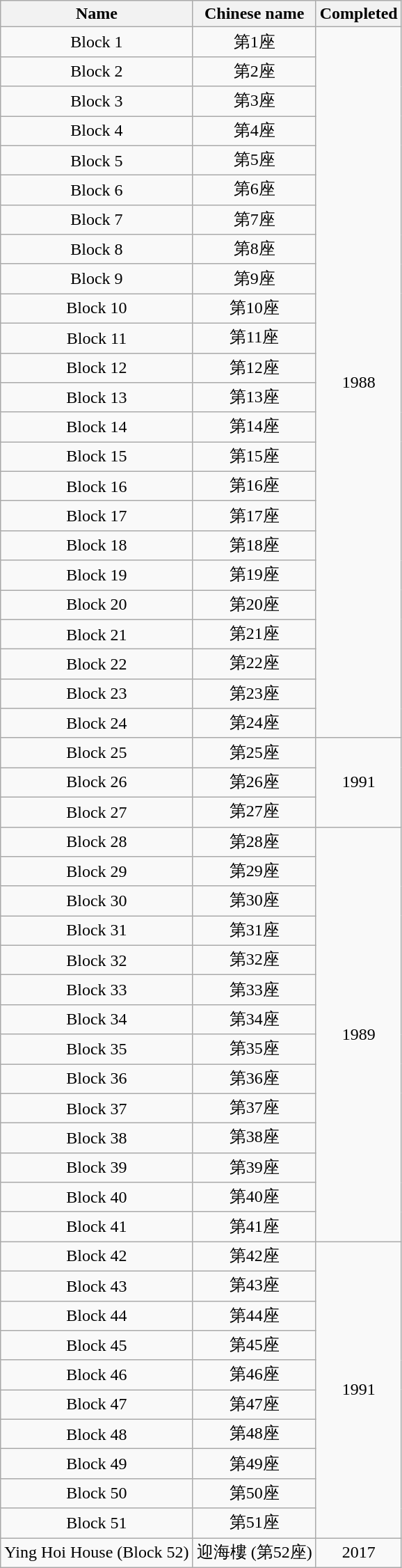<table class="wikitable" style="text-align: center">
<tr>
<th>Name</th>
<th>Chinese name</th>
<th>Completed</th>
</tr>
<tr>
<td>Block 1</td>
<td>第1座</td>
<td rowspan="24">1988</td>
</tr>
<tr>
<td>Block 2</td>
<td>第2座</td>
</tr>
<tr>
<td>Block 3</td>
<td>第3座</td>
</tr>
<tr>
<td>Block 4</td>
<td>第4座</td>
</tr>
<tr>
<td>Block 5</td>
<td>第5座</td>
</tr>
<tr>
<td>Block 6</td>
<td>第6座</td>
</tr>
<tr>
<td>Block 7</td>
<td>第7座</td>
</tr>
<tr>
<td>Block 8</td>
<td>第8座</td>
</tr>
<tr>
<td>Block 9</td>
<td>第9座</td>
</tr>
<tr>
<td>Block 10</td>
<td>第10座</td>
</tr>
<tr>
<td>Block 11</td>
<td>第11座</td>
</tr>
<tr>
<td>Block 12</td>
<td>第12座</td>
</tr>
<tr>
<td>Block 13</td>
<td>第13座</td>
</tr>
<tr>
<td>Block 14</td>
<td>第14座</td>
</tr>
<tr>
<td>Block 15</td>
<td>第15座</td>
</tr>
<tr>
<td>Block 16</td>
<td>第16座</td>
</tr>
<tr>
<td>Block 17</td>
<td>第17座</td>
</tr>
<tr>
<td>Block 18</td>
<td>第18座</td>
</tr>
<tr>
<td>Block 19</td>
<td>第19座</td>
</tr>
<tr>
<td>Block 20</td>
<td>第20座</td>
</tr>
<tr>
<td>Block 21</td>
<td>第21座</td>
</tr>
<tr>
<td>Block 22</td>
<td>第22座</td>
</tr>
<tr>
<td>Block 23</td>
<td>第23座</td>
</tr>
<tr>
<td>Block 24</td>
<td>第24座</td>
</tr>
<tr>
<td>Block 25</td>
<td>第25座</td>
<td rowspan="3">1991</td>
</tr>
<tr>
<td>Block 26</td>
<td>第26座</td>
</tr>
<tr>
<td>Block 27</td>
<td>第27座</td>
</tr>
<tr>
<td>Block 28</td>
<td>第28座</td>
<td rowspan="14">1989</td>
</tr>
<tr>
<td>Block 29</td>
<td>第29座</td>
</tr>
<tr>
<td>Block 30</td>
<td>第30座</td>
</tr>
<tr>
<td>Block 31</td>
<td>第31座</td>
</tr>
<tr>
<td>Block 32</td>
<td>第32座</td>
</tr>
<tr>
<td>Block 33</td>
<td>第33座</td>
</tr>
<tr>
<td>Block 34</td>
<td>第34座</td>
</tr>
<tr>
<td>Block 35</td>
<td>第35座</td>
</tr>
<tr>
<td>Block 36</td>
<td>第36座</td>
</tr>
<tr>
<td>Block 37</td>
<td>第37座</td>
</tr>
<tr>
<td>Block 38</td>
<td>第38座</td>
</tr>
<tr>
<td>Block 39</td>
<td>第39座</td>
</tr>
<tr>
<td>Block 40</td>
<td>第40座</td>
</tr>
<tr>
<td>Block 41</td>
<td>第41座</td>
</tr>
<tr>
<td>Block 42</td>
<td>第42座</td>
<td rowspan="10">1991</td>
</tr>
<tr>
<td>Block 43</td>
<td>第43座</td>
</tr>
<tr>
<td>Block 44</td>
<td>第44座</td>
</tr>
<tr>
<td>Block 45</td>
<td>第45座</td>
</tr>
<tr>
<td>Block 46</td>
<td>第46座</td>
</tr>
<tr>
<td>Block 47</td>
<td>第47座</td>
</tr>
<tr>
<td>Block 48</td>
<td>第48座</td>
</tr>
<tr>
<td>Block 49</td>
<td>第49座</td>
</tr>
<tr>
<td>Block 50</td>
<td>第50座</td>
</tr>
<tr>
<td>Block 51</td>
<td>第51座</td>
</tr>
<tr>
<td>Ying Hoi House (Block 52)</td>
<td>迎海樓 (第52座)</td>
<td>2017</td>
</tr>
</table>
